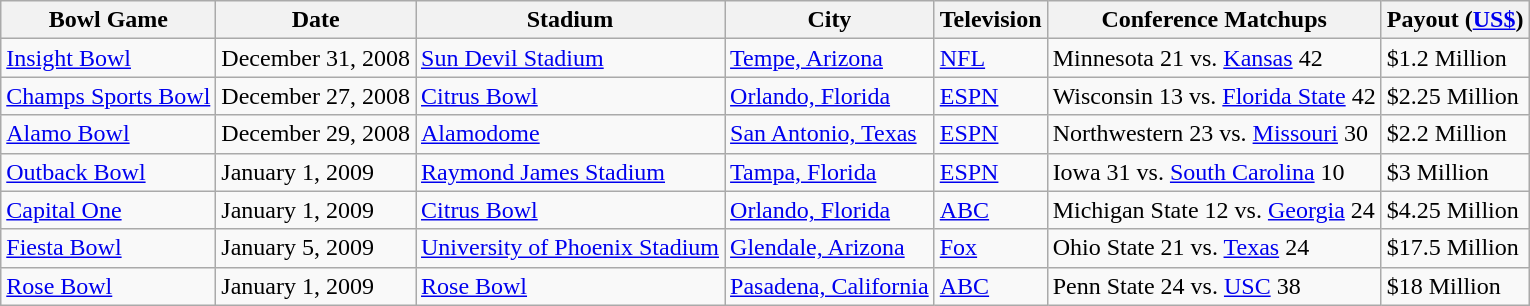<table class="wikitable">
<tr>
<th>Bowl Game</th>
<th>Date</th>
<th>Stadium</th>
<th>City</th>
<th>Television</th>
<th>Conference Matchups</th>
<th>Payout (<a href='#'>US$</a>)</th>
</tr>
<tr>
<td><a href='#'>Insight Bowl</a></td>
<td>December 31, 2008</td>
<td><a href='#'>Sun Devil Stadium</a></td>
<td><a href='#'>Tempe, Arizona</a></td>
<td><a href='#'>NFL</a></td>
<td>Minnesota 21 vs. <a href='#'>Kansas</a> 42</td>
<td>$1.2 Million</td>
</tr>
<tr>
<td><a href='#'>Champs Sports Bowl</a></td>
<td>December 27, 2008</td>
<td><a href='#'>Citrus Bowl</a></td>
<td><a href='#'>Orlando, Florida</a></td>
<td><a href='#'>ESPN</a></td>
<td>Wisconsin 13 vs. <a href='#'>Florida State</a> 42</td>
<td>$2.25 Million</td>
</tr>
<tr>
<td><a href='#'>Alamo Bowl</a></td>
<td>December 29, 2008</td>
<td><a href='#'>Alamodome</a></td>
<td><a href='#'>San Antonio, Texas</a></td>
<td><a href='#'>ESPN</a></td>
<td>Northwestern 23 vs. <a href='#'>Missouri</a> 30</td>
<td>$2.2 Million</td>
</tr>
<tr>
<td><a href='#'>Outback Bowl</a></td>
<td>January 1, 2009</td>
<td><a href='#'>Raymond James Stadium</a></td>
<td><a href='#'>Tampa, Florida</a></td>
<td><a href='#'>ESPN</a></td>
<td>Iowa 31 vs. <a href='#'>South Carolina</a> 10</td>
<td>$3 Million</td>
</tr>
<tr>
<td><a href='#'>Capital One</a></td>
<td>January 1, 2009</td>
<td><a href='#'>Citrus Bowl</a></td>
<td><a href='#'>Orlando, Florida</a></td>
<td><a href='#'>ABC</a></td>
<td>Michigan State 12 vs. <a href='#'>Georgia</a> 24</td>
<td>$4.25 Million</td>
</tr>
<tr>
<td><a href='#'>Fiesta Bowl</a></td>
<td>January 5, 2009</td>
<td><a href='#'>University of Phoenix Stadium</a></td>
<td><a href='#'>Glendale, Arizona</a></td>
<td><a href='#'>Fox</a></td>
<td>Ohio State 21 vs. <a href='#'>Texas</a> 24</td>
<td>$17.5 Million</td>
</tr>
<tr>
<td><a href='#'>Rose Bowl</a></td>
<td>January 1, 2009</td>
<td><a href='#'>Rose Bowl</a></td>
<td><a href='#'>Pasadena, California</a></td>
<td><a href='#'>ABC</a></td>
<td>Penn State 24 vs. <a href='#'>USC</a> 38</td>
<td>$18 Million</td>
</tr>
</table>
